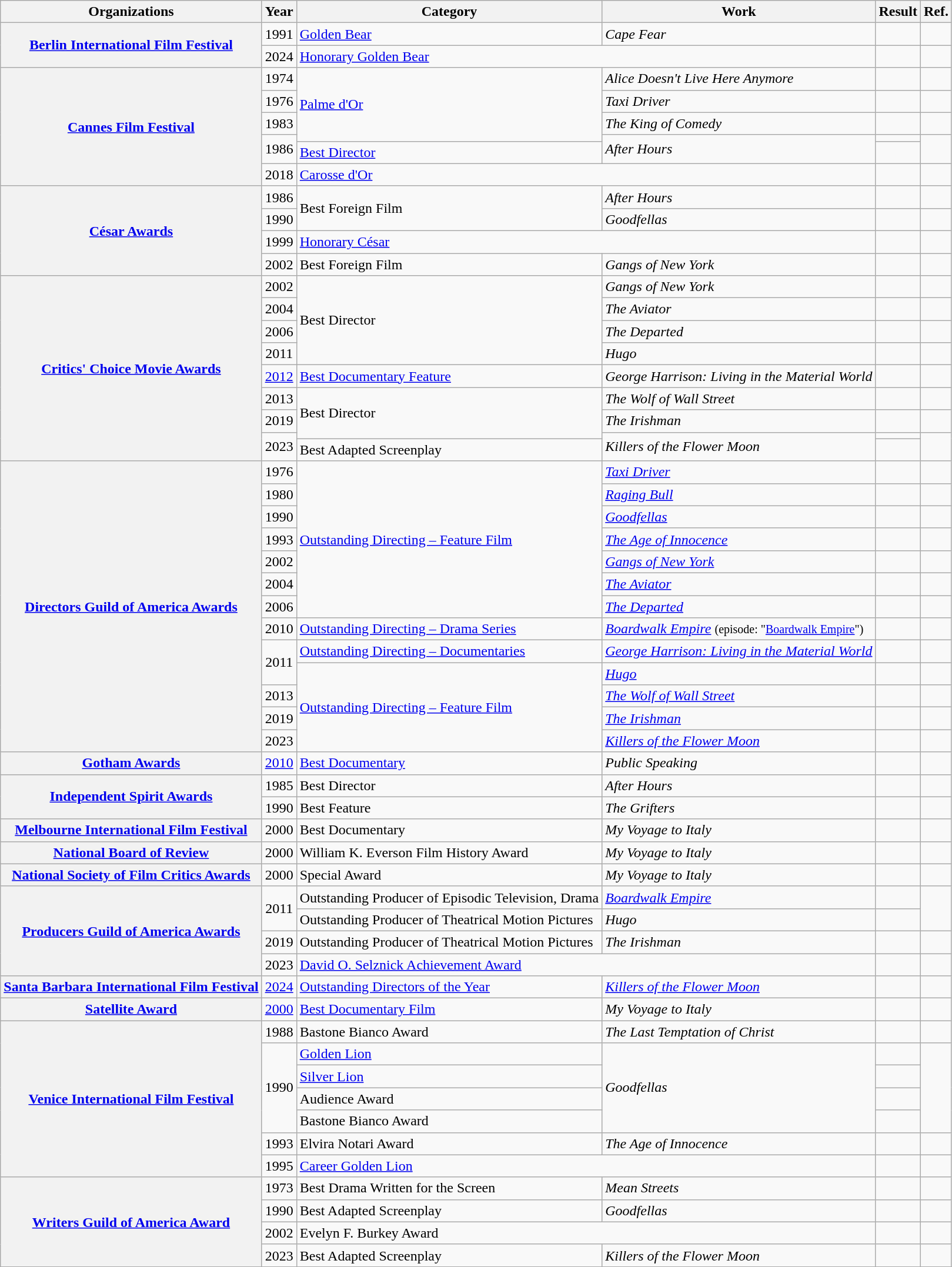<table class="wikitable sortable plainrowheaders">
<tr>
<th>Organizations</th>
<th>Year</th>
<th>Category</th>
<th>Work</th>
<th>Result</th>
<th class="unsortable">Ref.</th>
</tr>
<tr>
<th rowspan="2" scope="row"><a href='#'>Berlin International Film Festival</a></th>
<td style="text-align:center;">1991</td>
<td><a href='#'>Golden Bear</a></td>
<td><em>Cape Fear</em></td>
<td></td>
<td></td>
</tr>
<tr>
<td style="text-align:center;">2024</td>
<td colspan=2><a href='#'>Honorary Golden Bear</a></td>
<td></td>
<td></td>
</tr>
<tr>
<th rowspan="6" scope="row"><a href='#'>Cannes Film Festival</a></th>
<td style="text-align:center;">1974</td>
<td rowspan=4><a href='#'>Palme d'Or</a></td>
<td><em>Alice Doesn't Live Here Anymore</em></td>
<td></td>
<td></td>
</tr>
<tr>
<td style="text-align:center;">1976</td>
<td><em>Taxi Driver</em></td>
<td></td>
<td></td>
</tr>
<tr>
<td style="text-align:center;">1983</td>
<td><em>The King of Comedy</em></td>
<td></td>
<td></td>
</tr>
<tr>
<td style="text-align:center;", rowspan=2>1986</td>
<td rowspan=2><em>After Hours</em></td>
<td></td>
<td rowspan=2></td>
</tr>
<tr>
<td><a href='#'>Best Director</a></td>
<td></td>
</tr>
<tr>
<td style="text-align:center;">2018</td>
<td colspan=2><a href='#'>Carosse d'Or</a></td>
<td></td>
<td></td>
</tr>
<tr>
<th rowspan="4" scope="row"><a href='#'>César Awards</a></th>
<td style="text-align:center;">1986</td>
<td rowspan=2>Best Foreign Film</td>
<td><em>After Hours</em></td>
<td></td>
<td></td>
</tr>
<tr>
<td style="text-align:center;">1990</td>
<td><em>Goodfellas</em></td>
<td></td>
<td></td>
</tr>
<tr>
<td style="text-align:center;">1999</td>
<td colspan=2><a href='#'>Honorary César</a></td>
<td></td>
<td></td>
</tr>
<tr>
<td style="text-align:center;">2002</td>
<td>Best Foreign Film</td>
<td><em>Gangs of New York</em></td>
<td></td>
<td></td>
</tr>
<tr>
<th rowspan="9" scope="row"><a href='#'>Critics' Choice Movie Awards</a></th>
<td style="text-align:center;">2002</td>
<td rowspan=4>Best Director</td>
<td><em>Gangs of New York</em></td>
<td></td>
<td></td>
</tr>
<tr>
<td style="text-align:center;">2004</td>
<td><em>The Aviator</em></td>
<td></td>
<td></td>
</tr>
<tr>
<td style="text-align:center;">2006</td>
<td><em>The Departed</em></td>
<td></td>
<td></td>
</tr>
<tr>
<td style="text-align:center;">2011</td>
<td><em>Hugo</em></td>
<td></td>
<td></td>
</tr>
<tr>
<td style="text-align:center;"><a href='#'>2012</a></td>
<td><a href='#'>Best Documentary Feature</a></td>
<td><em>George Harrison: Living in the Material World</em></td>
<td></td>
<td></td>
</tr>
<tr>
<td style="text-align:center;">2013</td>
<td rowspan=3>Best Director</td>
<td><em>The Wolf of Wall Street</em></td>
<td></td>
<td></td>
</tr>
<tr>
<td style="text-align:center;">2019</td>
<td><em>The Irishman</em></td>
<td></td>
<td></td>
</tr>
<tr>
<td style="text-align:center;", rowspan=2>2023</td>
<td rowspan=2><em>Killers of the Flower Moon</em></td>
<td></td>
<td rowspan=2></td>
</tr>
<tr>
<td>Best Adapted Screenplay</td>
<td></td>
</tr>
<tr>
<th rowspan="13" scope="row"><a href='#'>Directors Guild of America Awards</a></th>
<td style="text-align:center;", style="text-align:center;">1976</td>
<td rowspan=7><a href='#'>Outstanding Directing – Feature Film</a></td>
<td><em><a href='#'>Taxi Driver</a></em></td>
<td></td>
<td></td>
</tr>
<tr>
<td style="text-align:center;">1980</td>
<td><em><a href='#'>Raging Bull</a></em></td>
<td></td>
<td></td>
</tr>
<tr>
<td style="text-align:center;">1990</td>
<td><em><a href='#'>Goodfellas</a></em></td>
<td></td>
<td></td>
</tr>
<tr>
<td style="text-align:center;">1993</td>
<td><em><a href='#'>The Age of Innocence</a></em></td>
<td></td>
<td></td>
</tr>
<tr>
<td style="text-align:center;">2002</td>
<td><em><a href='#'>Gangs of New York</a></em></td>
<td></td>
<td></td>
</tr>
<tr>
<td style="text-align:center;">2004</td>
<td><em><a href='#'>The Aviator</a></em></td>
<td></td>
<td></td>
</tr>
<tr>
<td style="text-align:center;">2006</td>
<td><em><a href='#'>The Departed</a></em></td>
<td></td>
<td></td>
</tr>
<tr>
<td style="text-align:center;">2010</td>
<td><a href='#'>Outstanding Directing – Drama Series</a></td>
<td><em><a href='#'>Boardwalk Empire</a></em> <small> (episode: "<a href='#'>Boardwalk Empire</a>") </small></td>
<td></td>
<td></td>
</tr>
<tr>
<td style="text-align:center;", rowspan=2>2011</td>
<td><a href='#'>Outstanding Directing – Documentaries</a></td>
<td><em><a href='#'>George Harrison: Living in the Material World</a></em></td>
<td></td>
<td></td>
</tr>
<tr>
<td rowspan=4><a href='#'>Outstanding Directing – Feature Film</a></td>
<td><em><a href='#'>Hugo</a></em></td>
<td></td>
<td></td>
</tr>
<tr>
<td style="text-align:center;">2013</td>
<td><em><a href='#'>The Wolf of Wall Street</a></em></td>
<td></td>
<td></td>
</tr>
<tr>
<td style="text-align:center;">2019</td>
<td><em><a href='#'>The Irishman</a></em></td>
<td></td>
<td></td>
</tr>
<tr>
<td style="text-align:center;">2023</td>
<td><em><a href='#'>Killers of the Flower Moon</a></em></td>
<td></td>
<td></td>
</tr>
<tr>
<th rowspan="1" scope="row"><a href='#'>Gotham Awards</a></th>
<td style="text-align:center;"><a href='#'>2010</a></td>
<td><a href='#'>Best Documentary</a></td>
<td><em>Public Speaking</em></td>
<td></td>
<td></td>
</tr>
<tr>
<th rowspan="2" scope="row"><a href='#'>Independent Spirit Awards</a></th>
<td style="text-align:center;">1985</td>
<td>Best Director</td>
<td><em>After Hours</em></td>
<td></td>
<td></td>
</tr>
<tr>
<td style="text-align:center;">1990</td>
<td>Best Feature</td>
<td><em>The Grifters</em></td>
<td></td>
<td></td>
</tr>
<tr>
<th rowspan="1" scope="row"><a href='#'>Melbourne International Film Festival</a></th>
<td style="text-align:center;">2000</td>
<td>Best Documentary</td>
<td><em>My Voyage to Italy</em></td>
<td></td>
<td></td>
</tr>
<tr>
<th rowspan="1" scope="row"><a href='#'>National Board of Review</a></th>
<td style="text-align:center;">2000</td>
<td>William K. Everson Film History Award</td>
<td><em>My Voyage to Italy</em></td>
<td></td>
<td></td>
</tr>
<tr>
<th rowspan="1" scope="row"><a href='#'>National Society of Film Critics Awards</a></th>
<td style="text-align:center;">2000</td>
<td>Special Award</td>
<td><em>My Voyage to Italy</em></td>
<td></td>
<td></td>
</tr>
<tr>
<th rowspan="4" scope="row"><a href='#'>Producers Guild of America Awards</a></th>
<td style="text-align:center;", rowspan=2>2011</td>
<td>Outstanding Producer of Episodic Television, Drama</td>
<td><em><a href='#'>Boardwalk Empire</a></em></td>
<td></td>
<td rowspan=2></td>
</tr>
<tr>
<td>Outstanding Producer of Theatrical Motion Pictures</td>
<td><em>Hugo</em></td>
<td></td>
</tr>
<tr>
<td style="text-align:center;">2019</td>
<td>Outstanding Producer of Theatrical Motion Pictures</td>
<td><em>The Irishman</em></td>
<td></td>
<td></td>
</tr>
<tr>
<td style="text-align:center;">2023</td>
<td colspan=2><a href='#'>David O. Selznick Achievement Award</a></td>
<td></td>
<td></td>
</tr>
<tr>
<th rowspan="1" scope="row"><a href='#'>Santa Barbara International Film Festival</a></th>
<td style="text-align:center;"><a href='#'>2024</a></td>
<td><a href='#'>Outstanding Directors of the Year</a></td>
<td><em><a href='#'>Killers of the Flower Moon</a></em></td>
<td></td>
<td></td>
</tr>
<tr>
<th rowspan="1" scope="row"><a href='#'>Satellite Award</a></th>
<td style="text-align:center;"><a href='#'>2000</a></td>
<td><a href='#'>Best Documentary Film</a></td>
<td><em>My Voyage to Italy</em></td>
<td></td>
<td></td>
</tr>
<tr>
<th rowspan="7" scope="row"><a href='#'>Venice International Film Festival</a></th>
<td style="text-align:center;">1988</td>
<td>Bastone Bianco Award</td>
<td><em>The Last Temptation of Christ</em></td>
<td></td>
<td></td>
</tr>
<tr>
<td style="text-align:center;", rowspan=4>1990</td>
<td><a href='#'>Golden Lion</a></td>
<td rowspan=4><em>Goodfellas</em></td>
<td></td>
<td rowspan=4></td>
</tr>
<tr>
<td><a href='#'>Silver Lion</a></td>
<td></td>
</tr>
<tr>
<td>Audience Award</td>
<td></td>
</tr>
<tr>
<td>Bastone Bianco Award</td>
<td></td>
</tr>
<tr>
<td style="text-align:center;">1993</td>
<td>Elvira Notari Award</td>
<td><em>The Age of Innocence</em></td>
<td></td>
<td></td>
</tr>
<tr>
<td style="text-align:center;">1995</td>
<td colspan=2><a href='#'>Career Golden Lion</a></td>
<td></td>
<td></td>
</tr>
<tr>
<th rowspan="4" scope="row"><a href='#'>Writers Guild of America Award</a></th>
<td style="text-align:center;">1973</td>
<td>Best Drama Written for the Screen</td>
<td><em>Mean Streets</em></td>
<td></td>
<td></td>
</tr>
<tr>
<td style="text-align:center;">1990</td>
<td>Best Adapted Screenplay</td>
<td><em>Goodfellas</em></td>
<td></td>
<td></td>
</tr>
<tr>
<td style="text-align:center;">2002</td>
<td colspan=2>Evelyn F. Burkey Award</td>
<td></td>
<td></td>
</tr>
<tr>
<td style="text-align:center;">2023</td>
<td>Best Adapted Screenplay</td>
<td><em>Killers of the Flower Moon</em></td>
<td></td>
<td></td>
</tr>
<tr>
</tr>
</table>
